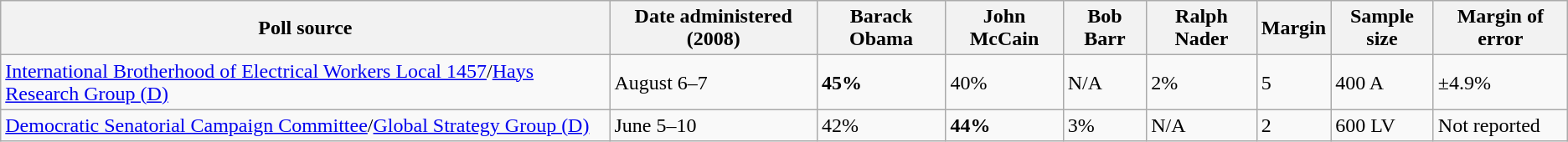<table class="wikitable collapsible">
<tr>
<th>Poll source</th>
<th>Date administered (2008)</th>
<th>Barack Obama</th>
<th>John McCain</th>
<th>Bob Barr</th>
<th>Ralph Nader</th>
<th>Margin</th>
<th>Sample size</th>
<th>Margin of error</th>
</tr>
<tr>
<td><a href='#'>International Brotherhood of Electrical Workers Local 1457</a>/<a href='#'>Hays Research Group (D)</a></td>
<td>August 6–7</td>
<td><strong>45%</strong></td>
<td>40%</td>
<td>N/A</td>
<td>2%</td>
<td>5</td>
<td>400 A</td>
<td>±4.9%</td>
</tr>
<tr>
<td><a href='#'>Democratic Senatorial Campaign Committee</a>/<a href='#'>Global Strategy Group (D)</a></td>
<td>June 5–10</td>
<td>42%</td>
<td><strong>44%</strong></td>
<td>3%</td>
<td>N/A</td>
<td>2</td>
<td>600 LV</td>
<td>Not reported</td>
</tr>
</table>
